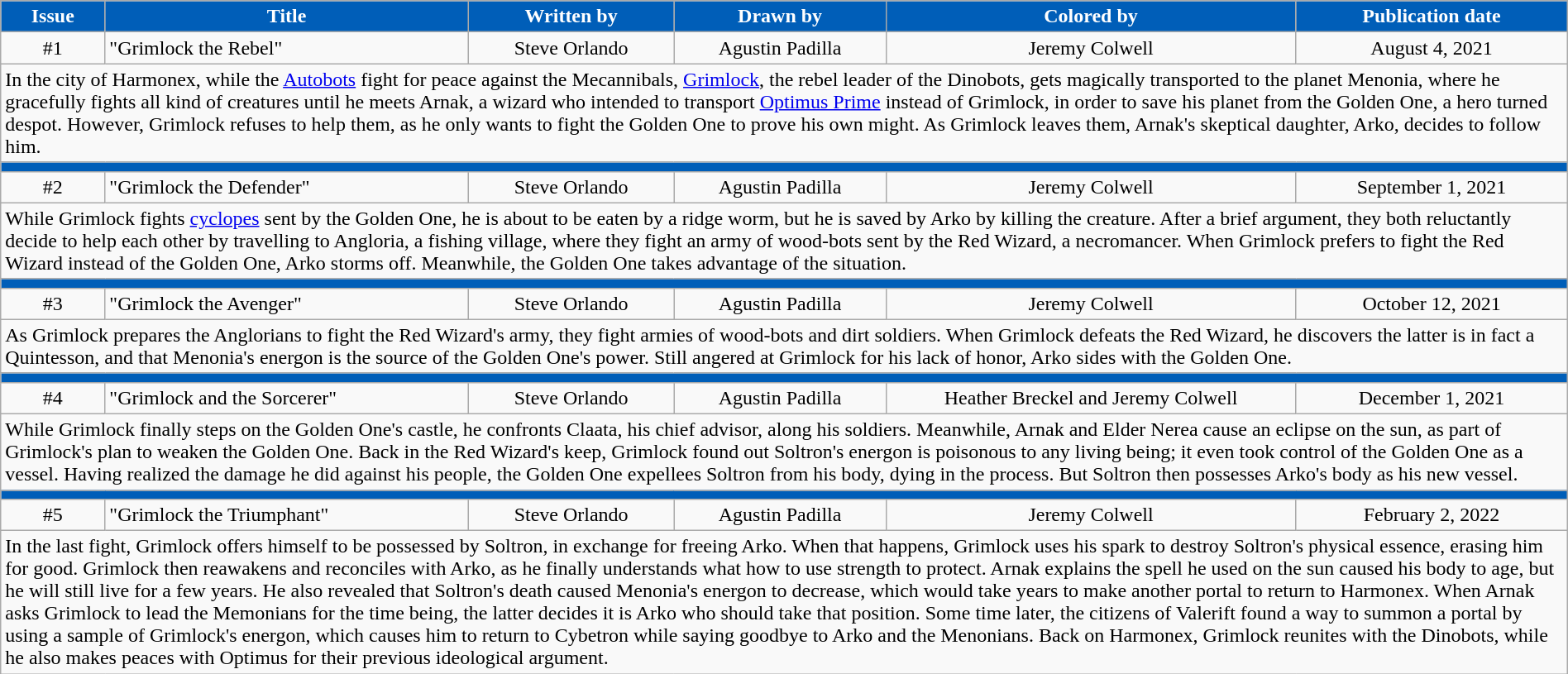<table class="wikitable" style="text-align: center;" width="100%;">
<tr>
<th style="background:#005EB8; color:white">Issue</th>
<th style="background:#005EB8; color:white">Title</th>
<th style="background:#005EB8; color:white">Written by</th>
<th style="background:#005EB8; color:white">Drawn by</th>
<th style="background:#005EB8; color:white">Colored by</th>
<th style="background:#005EB8; color:white">Publication date</th>
</tr>
<tr>
<td>#1</td>
<td style="text-align: left;">"Grimlock the Rebel"</td>
<td>Steve Orlando</td>
<td>Agustin Padilla</td>
<td>Jeremy Colwell</td>
<td>August 4, 2021</td>
</tr>
<tr>
<td colspan="6" style="text-align: left;">In the city of Harmonex, while the <a href='#'>Autobots</a> fight for peace against the Mecannibals, <a href='#'>Grimlock</a>, the rebel leader of the Dinobots, gets magically transported to the planet Menonia, where he gracefully fights all kind of creatures until he meets Arnak, a wizard who intended to transport <a href='#'>Optimus Prime</a> instead of Grimlock, in order to save his planet from the Golden One, a hero turned despot. However, Grimlock refuses to help them, as he only wants to fight the Golden One to prove his own might. As Grimlock leaves them, Arnak's skeptical daughter, Arko, decides to follow him.</td>
</tr>
<tr>
<th colspan="6" style="background:#005EB8"></th>
</tr>
<tr>
<td>#2</td>
<td style="text-align: left;">"Grimlock the Defender"</td>
<td>Steve Orlando</td>
<td>Agustin Padilla</td>
<td>Jeremy Colwell</td>
<td>September 1, 2021</td>
</tr>
<tr>
<td colspan="6" style="text-align: left;">While Grimlock fights <a href='#'>cyclopes</a> sent by the Golden One, he is about to be eaten by a ridge worm, but he is saved by Arko by killing the creature. After a brief argument, they both reluctantly decide to help each other by travelling to Angloria, a fishing village, where they fight an army of wood-bots sent by the Red Wizard, a necromancer. When Grimlock prefers to fight the Red Wizard instead of the Golden One, Arko storms off. Meanwhile, the Golden One takes advantage of the situation.</td>
</tr>
<tr>
<th colspan="6" style="background:#005EB8"></th>
</tr>
<tr>
<td>#3</td>
<td style="text-align: left;">"Grimlock the Avenger"</td>
<td>Steve Orlando</td>
<td>Agustin Padilla</td>
<td>Jeremy Colwell</td>
<td>October 12, 2021</td>
</tr>
<tr>
<td colspan="6" style="text-align: left;">As Grimlock prepares the Anglorians to fight the Red Wizard's army, they fight armies of wood-bots and dirt soldiers. When Grimlock defeats the Red Wizard, he discovers the latter is in fact a Quintesson, and that Menonia's energon is the source of the Golden One's power. Still angered at Grimlock for his lack of honor, Arko sides with the Golden One.</td>
</tr>
<tr>
<th colspan="6" style="background:#005EB8"></th>
</tr>
<tr>
<td>#4</td>
<td style="text-align: left;">"Grimlock and the Sorcerer"</td>
<td>Steve Orlando</td>
<td>Agustin Padilla</td>
<td>Heather Breckel and Jeremy Colwell</td>
<td>December 1, 2021</td>
</tr>
<tr>
<td colspan="6" style="text-align: left;">While Grimlock finally steps on the Golden One's castle, he confronts Claata, his chief advisor, along his soldiers. Meanwhile, Arnak and Elder Nerea cause an eclipse on the sun, as part of Grimlock's plan to weaken the Golden One. Back in the Red Wizard's keep, Grimlock found out Soltron's energon is poisonous to any living being; it even took control of the Golden One as a vessel. Having realized the damage he did against his people, the Golden One expellees Soltron from his body, dying in the process. But Soltron then possesses Arko's body as his new vessel.</td>
</tr>
<tr>
<th colspan="6" style="background:#005EB8"></th>
</tr>
<tr>
<td>#5</td>
<td style="text-align: left;">"Grimlock the Triumphant"</td>
<td>Steve Orlando</td>
<td>Agustin Padilla</td>
<td>Jeremy Colwell</td>
<td>February 2, 2022</td>
</tr>
<tr>
<td colspan="6" style="text-align: left;">In the last fight, Grimlock offers himself to be possessed by Soltron, in exchange for freeing Arko. When that happens, Grimlock uses his spark to destroy Soltron's physical essence, erasing him for good. Grimlock then reawakens and reconciles with Arko, as he finally understands what how to use strength to protect. Arnak explains the spell he used on the sun caused his body to age, but he will still live for a few years. He also revealed that Soltron's death caused Menonia's energon to decrease, which would take years to make another portal to return to Harmonex. When Arnak asks Grimlock to lead the Memonians for the time being, the latter decides it is Arko who should take that position. Some time later, the citizens of Valerift found a way to summon a portal by using a sample of Grimlock's energon, which causes him to return to Cybetron while saying goodbye to Arko and the Menonians. Back on Harmonex, Grimlock reunites with the Dinobots, while he also makes peaces with Optimus for their previous ideological argument.</td>
</tr>
</table>
